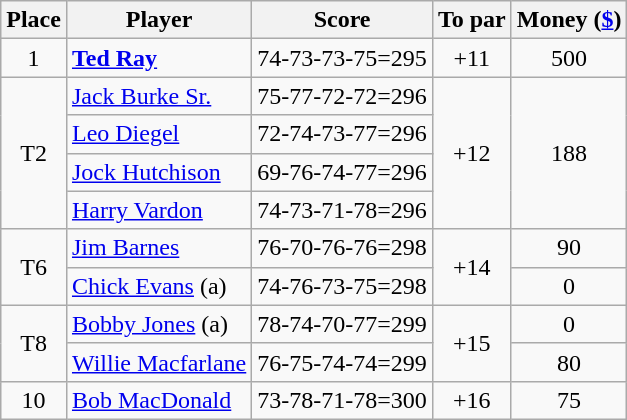<table class=wikitable>
<tr>
<th>Place</th>
<th>Player</th>
<th>Score</th>
<th>To par</th>
<th>Money (<a href='#'>$</a>)</th>
</tr>
<tr>
<td align=center>1</td>
<td> <strong><a href='#'>Ted Ray</a></strong></td>
<td>74-73-73-75=295</td>
<td align=center>+11</td>
<td align=center>500</td>
</tr>
<tr>
<td rowspan=4 align=center>T2</td>
<td> <a href='#'>Jack Burke Sr.</a></td>
<td>75-77-72-72=296</td>
<td rowspan=4 align=center>+12</td>
<td rowspan=4 align=center>188</td>
</tr>
<tr>
<td> <a href='#'>Leo Diegel</a></td>
<td>72-74-73-77=296</td>
</tr>
<tr>
<td> <a href='#'>Jock Hutchison</a></td>
<td>69-76-74-77=296</td>
</tr>
<tr>
<td> <a href='#'>Harry Vardon</a></td>
<td>74-73-71-78=296</td>
</tr>
<tr>
<td rowspan=2 align=center>T6</td>
<td> <a href='#'>Jim Barnes</a></td>
<td>76-70-76-76=298</td>
<td rowspan=2 align=center>+14</td>
<td align=center>90</td>
</tr>
<tr>
<td> <a href='#'>Chick Evans</a> (a)</td>
<td>74-76-73-75=298</td>
<td align=center>0</td>
</tr>
<tr>
<td rowspan=2 align=center>T8</td>
<td> <a href='#'>Bobby Jones</a> (a)</td>
<td>78-74-70-77=299</td>
<td rowspan=2 align=center>+15</td>
<td align=center>0</td>
</tr>
<tr>
<td> <a href='#'>Willie Macfarlane</a></td>
<td>76-75-74-74=299</td>
<td align=center>80</td>
</tr>
<tr>
<td align=center>10</td>
<td> <a href='#'>Bob MacDonald</a></td>
<td>73-78-71-78=300</td>
<td align=center>+16</td>
<td align=center>75</td>
</tr>
</table>
